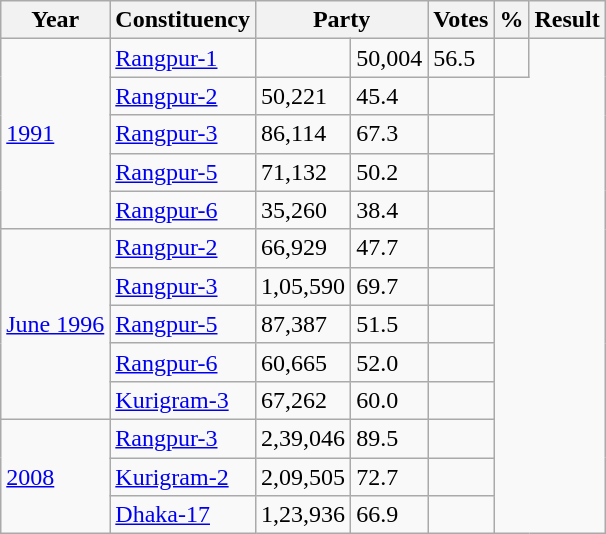<table class="wikitable">
<tr>
<th>Year</th>
<th>Constituency</th>
<th colspan="2">Party</th>
<th>Votes</th>
<th>%</th>
<th>Result</th>
</tr>
<tr>
<td rowspan="5"><a href='#'>1991</a></td>
<td><a href='#'>Rangpur-1</a></td>
<td></td>
<td>50,004</td>
<td>56.5</td>
<td></td>
</tr>
<tr>
<td><a href='#'>Rangpur-2</a></td>
<td>50,221</td>
<td>45.4</td>
<td></td>
</tr>
<tr>
<td><a href='#'>Rangpur-3</a></td>
<td>86,114</td>
<td>67.3</td>
<td></td>
</tr>
<tr>
<td><a href='#'>Rangpur-5</a></td>
<td>71,132</td>
<td>50.2</td>
<td></td>
</tr>
<tr>
<td><a href='#'>Rangpur-6</a></td>
<td>35,260</td>
<td>38.4</td>
<td></td>
</tr>
<tr>
<td rowspan="5"><a href='#'>June 1996</a></td>
<td><a href='#'>Rangpur-2</a></td>
<td>66,929</td>
<td>47.7</td>
<td></td>
</tr>
<tr>
<td><a href='#'>Rangpur-3</a></td>
<td>1,05,590</td>
<td>69.7</td>
<td></td>
</tr>
<tr>
<td><a href='#'>Rangpur-5</a></td>
<td>87,387</td>
<td>51.5</td>
<td></td>
</tr>
<tr>
<td><a href='#'>Rangpur-6</a></td>
<td>60,665</td>
<td>52.0</td>
<td></td>
</tr>
<tr>
<td><a href='#'>Kurigram-3</a></td>
<td>67,262</td>
<td>60.0</td>
<td></td>
</tr>
<tr>
<td rowspan="3"><a href='#'>2008</a></td>
<td><a href='#'>Rangpur-3</a></td>
<td>2,39,046</td>
<td>89.5</td>
<td></td>
</tr>
<tr>
<td><a href='#'>Kurigram-2</a></td>
<td>2,09,505</td>
<td>72.7</td>
<td></td>
</tr>
<tr>
<td><a href='#'>Dhaka-17</a></td>
<td>1,23,936</td>
<td>66.9</td>
<td></td>
</tr>
</table>
